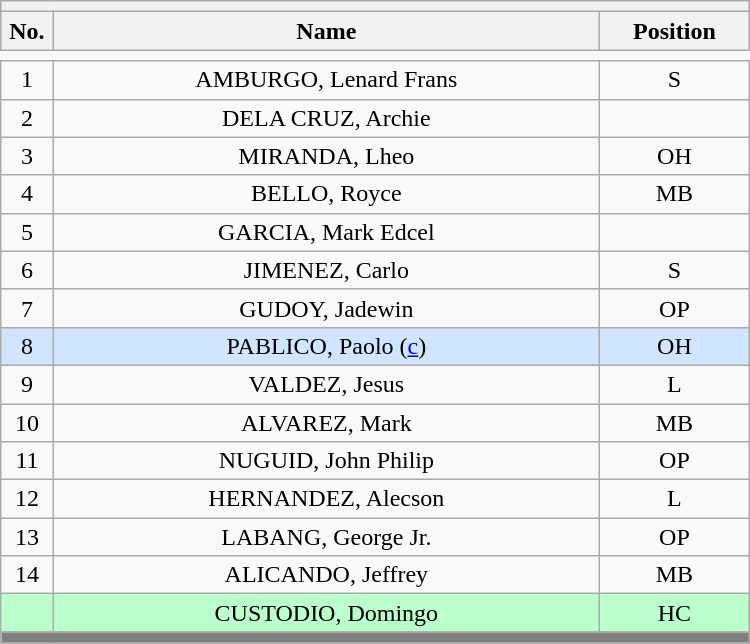<table class='wikitable mw-collapsible mw-collapsed' style="text-align: center; width: 500px; border: none">
<tr>
<th style='text-align: left;' colspan=3></th>
</tr>
<tr>
<th style='width: 7%;'>No.</th>
<th>Name</th>
<th style='width: 20%;'>Position</th>
</tr>
<tr>
<td style='border: none;'></td>
</tr>
<tr>
<td>1</td>
<td>AMBURGO, Lenard Frans</td>
<td>S</td>
</tr>
<tr>
<td>2</td>
<td>DELA CRUZ, Archie</td>
<td></td>
</tr>
<tr>
<td>3</td>
<td>MIRANDA, Lheo</td>
<td>OH</td>
</tr>
<tr>
<td>4</td>
<td>BELLO, Royce</td>
<td>MB</td>
</tr>
<tr>
<td>5</td>
<td>GARCIA, Mark Edcel</td>
<td></td>
</tr>
<tr>
<td>6</td>
<td>JIMENEZ, Carlo</td>
<td>S</td>
</tr>
<tr>
<td>7</td>
<td>GUDOY, Jadewin</td>
<td>OP</td>
</tr>
<tr style="background:#D0E6FF">
<td>8</td>
<td>PABLICO, Paolo (<a href='#'>c</a>)</td>
<td>OH</td>
</tr>
<tr>
<td>9</td>
<td>VALDEZ, Jesus</td>
<td>L</td>
</tr>
<tr>
<td>10</td>
<td>ALVAREZ, Mark</td>
<td>MB</td>
</tr>
<tr>
<td>11</td>
<td>NUGUID, John Philip</td>
<td>OP</td>
</tr>
<tr>
<td>12</td>
<td>HERNANDEZ, Alecson</td>
<td>L</td>
</tr>
<tr>
<td>13</td>
<td>LABANG, George Jr.</td>
<td>OP</td>
</tr>
<tr>
<td>14</td>
<td>ALICANDO, Jeffrey</td>
<td>MB</td>
</tr>
<tr style="background:#BBFFCC">
<td></td>
<td>CUSTODIO, Domingo</td>
<td>HC</td>
</tr>
<tr>
<th style='background: grey;' colspan=3></th>
</tr>
</table>
